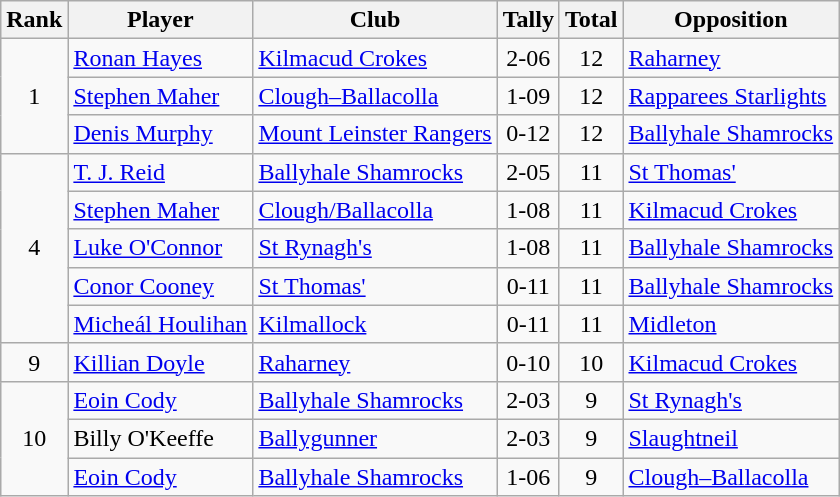<table class="wikitable">
<tr>
<th>Rank</th>
<th>Player</th>
<th>Club</th>
<th>Tally</th>
<th>Total</th>
<th>Opposition</th>
</tr>
<tr>
<td rowspan="3" style="text-align:center;">1</td>
<td><a href='#'>Ronan Hayes</a></td>
<td><a href='#'>Kilmacud Crokes</a></td>
<td align=center>2-06</td>
<td align=center>12</td>
<td><a href='#'>Raharney</a></td>
</tr>
<tr>
<td><a href='#'>Stephen Maher</a></td>
<td><a href='#'>Clough–Ballacolla</a></td>
<td align=center>1-09</td>
<td align=center>12</td>
<td><a href='#'>Rapparees Starlights</a></td>
</tr>
<tr>
<td><a href='#'>Denis Murphy</a></td>
<td><a href='#'>Mount Leinster Rangers</a></td>
<td align=center>0-12</td>
<td align=center>12</td>
<td><a href='#'>Ballyhale Shamrocks</a></td>
</tr>
<tr>
<td rowspan="5" style="text-align:center;">4</td>
<td><a href='#'>T. J. Reid</a></td>
<td><a href='#'>Ballyhale Shamrocks</a></td>
<td align=center>2-05</td>
<td align=center>11</td>
<td><a href='#'>St Thomas'</a></td>
</tr>
<tr>
<td><a href='#'>Stephen Maher</a></td>
<td><a href='#'>Clough/Ballacolla</a></td>
<td align=center>1-08</td>
<td align=center>11</td>
<td><a href='#'>Kilmacud Crokes</a></td>
</tr>
<tr>
<td><a href='#'>Luke O'Connor</a></td>
<td><a href='#'>St Rynagh's</a></td>
<td align=center>1-08</td>
<td align=center>11</td>
<td><a href='#'>Ballyhale Shamrocks</a></td>
</tr>
<tr>
<td><a href='#'>Conor Cooney</a></td>
<td><a href='#'>St Thomas'</a></td>
<td align=center>0-11</td>
<td align=center>11</td>
<td><a href='#'>Ballyhale Shamrocks</a></td>
</tr>
<tr>
<td><a href='#'>Micheál Houlihan</a></td>
<td><a href='#'>Kilmallock</a></td>
<td align=center>0-11</td>
<td align=center>11</td>
<td><a href='#'>Midleton</a></td>
</tr>
<tr>
<td rowspan="1" style="text-align:center;">9</td>
<td><a href='#'>Killian Doyle</a></td>
<td><a href='#'>Raharney</a></td>
<td align=center>0-10</td>
<td align=center>10</td>
<td><a href='#'>Kilmacud Crokes</a></td>
</tr>
<tr>
<td rowspan="3" style="text-align:center;">10</td>
<td><a href='#'>Eoin Cody</a></td>
<td><a href='#'>Ballyhale Shamrocks</a></td>
<td align=center>2-03</td>
<td align=center>9</td>
<td><a href='#'>St Rynagh's</a></td>
</tr>
<tr>
<td>Billy O'Keeffe</td>
<td><a href='#'>Ballygunner</a></td>
<td align=center>2-03</td>
<td align=center>9</td>
<td><a href='#'>Slaughtneil</a></td>
</tr>
<tr>
<td><a href='#'>Eoin Cody</a></td>
<td><a href='#'>Ballyhale Shamrocks</a></td>
<td align=center>1-06</td>
<td align=center>9</td>
<td><a href='#'>Clough–Ballacolla</a></td>
</tr>
</table>
